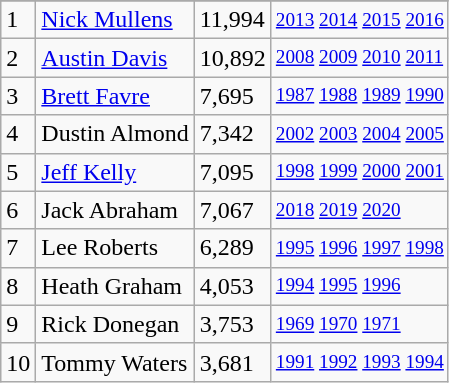<table class="wikitable">
<tr>
</tr>
<tr>
<td>1</td>
<td><a href='#'>Nick Mullens</a></td>
<td>11,994</td>
<td style="font-size:80%;"><a href='#'>2013</a> <a href='#'>2014</a> <a href='#'>2015</a> <a href='#'>2016</a></td>
</tr>
<tr>
<td>2</td>
<td><a href='#'>Austin Davis</a></td>
<td>10,892</td>
<td style="font-size:80%;"><a href='#'>2008</a> <a href='#'>2009</a> <a href='#'>2010</a> <a href='#'>2011</a></td>
</tr>
<tr>
<td>3</td>
<td><a href='#'>Brett Favre</a></td>
<td>7,695</td>
<td style="font-size:80%;"><a href='#'>1987</a> <a href='#'>1988</a> <a href='#'>1989</a> <a href='#'>1990</a></td>
</tr>
<tr>
<td>4</td>
<td>Dustin Almond</td>
<td>7,342</td>
<td style="font-size:80%;"><a href='#'>2002</a> <a href='#'>2003</a> <a href='#'>2004</a> <a href='#'>2005</a></td>
</tr>
<tr>
<td>5</td>
<td><a href='#'>Jeff Kelly</a></td>
<td>7,095</td>
<td style="font-size:80%;"><a href='#'>1998</a> <a href='#'>1999</a> <a href='#'>2000</a> <a href='#'>2001</a></td>
</tr>
<tr>
<td>6</td>
<td>Jack Abraham</td>
<td>7,067</td>
<td style="font-size:80%;"><a href='#'>2018</a> <a href='#'>2019</a> <a href='#'>2020</a></td>
</tr>
<tr>
<td>7</td>
<td>Lee Roberts</td>
<td>6,289</td>
<td style="font-size:80%;"><a href='#'>1995</a> <a href='#'>1996</a> <a href='#'>1997</a> <a href='#'>1998</a></td>
</tr>
<tr>
<td>8</td>
<td>Heath Graham</td>
<td>4,053</td>
<td style="font-size:80%;"><a href='#'>1994</a> <a href='#'>1995</a> <a href='#'>1996</a></td>
</tr>
<tr>
<td>9</td>
<td>Rick Donegan</td>
<td>3,753</td>
<td style="font-size:80%;"><a href='#'>1969</a> <a href='#'>1970</a> <a href='#'>1971</a></td>
</tr>
<tr>
<td>10</td>
<td>Tommy Waters</td>
<td>3,681</td>
<td style="font-size:80%;"><a href='#'>1991</a> <a href='#'>1992</a> <a href='#'>1993</a> <a href='#'>1994</a></td>
</tr>
</table>
